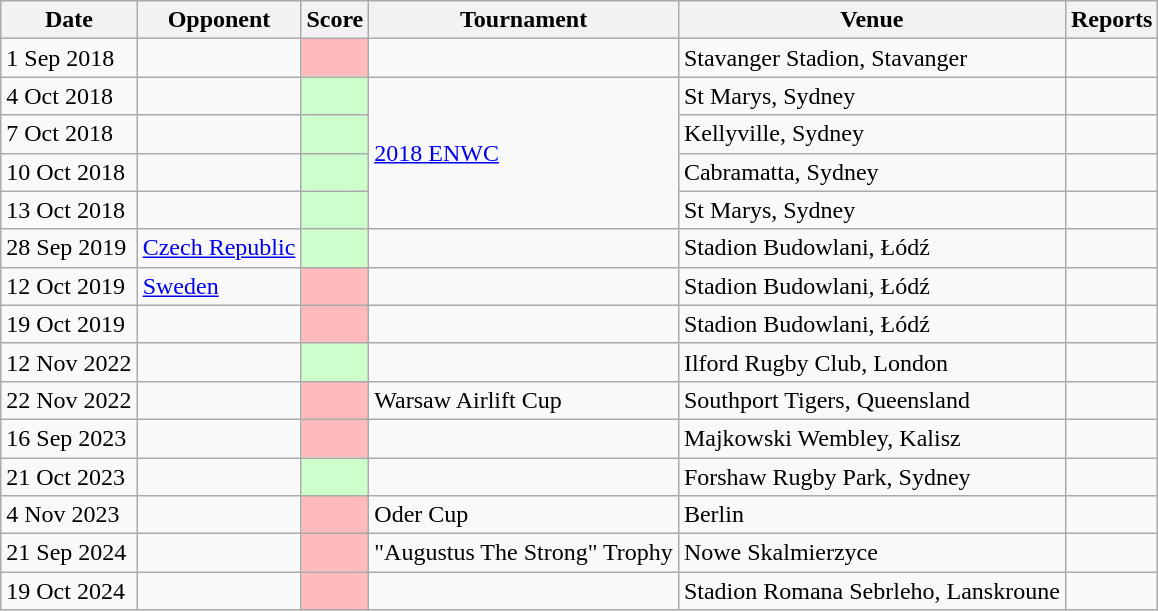<table class=wikitable>
<tr>
<th>Date</th>
<th>Opponent</th>
<th>Score</th>
<th>Tournament</th>
<th>Venue</th>
<th>Reports</th>
</tr>
<tr>
<td>1 Sep 2018</td>
<td></td>
<td bgcolor="#FFBBBB"></td>
<td align=center></td>
<td> Stavanger Stadion, Stavanger</td>
<td></td>
</tr>
<tr>
<td>4 Oct 2018</td>
<td></td>
<td bgcolor="#CCFFCC"></td>
<td rowspan=4><a href='#'>2018 ENWC</a></td>
<td> St Marys, Sydney</td>
<td></td>
</tr>
<tr>
<td>7 Oct 2018</td>
<td></td>
<td bgcolor="#CCFFCC"></td>
<td> Kellyville, Sydney</td>
<td></td>
</tr>
<tr>
<td>10 Oct 2018</td>
<td></td>
<td bgcolor="#CCFFCC"></td>
<td> Cabramatta, Sydney</td>
<td></td>
</tr>
<tr>
<td>13 Oct 2018</td>
<td></td>
<td bgcolor="#CCFFCC"></td>
<td> St Marys, Sydney</td>
<td></td>
</tr>
<tr>
<td>28 Sep 2019</td>
<td> <a href='#'>Czech Republic</a></td>
<td bgcolor="#CCFFCC"></td>
<td></td>
<td> Stadion Budowlani, Łódź</td>
<td></td>
</tr>
<tr>
<td>12 Oct 2019</td>
<td> <a href='#'>Sweden</a></td>
<td bgcolor="#FFBBBB"></td>
<td></td>
<td> Stadion Budowlani, Łódź</td>
<td></td>
</tr>
<tr>
<td>19 Oct 2019</td>
<td></td>
<td bgcolor="#FFBBBB"></td>
<td></td>
<td> Stadion Budowlani, Łódź</td>
<td></td>
</tr>
<tr>
<td>12 Nov 2022</td>
<td></td>
<td bgcolor="#CCFFCC"></td>
<td align=center></td>
<td> Ilford Rugby Club, London</td>
<td></td>
</tr>
<tr>
<td>22 Nov 2022</td>
<td></td>
<td bgcolor="#FFBBBB"></td>
<td>Warsaw Airlift Cup</td>
<td> Southport Tigers, Queensland</td>
<td></td>
</tr>
<tr>
<td>16 Sep 2023</td>
<td></td>
<td bgcolor="#FFBBBB"></td>
<td align=center></td>
<td> Majkowski Wembley, Kalisz</td>
<td></td>
</tr>
<tr>
<td>21 Oct 2023</td>
<td></td>
<td bgcolor="#CCFFCC"></td>
<td align=center></td>
<td> Forshaw Rugby Park, Sydney</td>
<td></td>
</tr>
<tr>
<td>4 Nov 2023</td>
<td></td>
<td bgcolor="#FFBBBB"></td>
<td>Oder Cup</td>
<td> Berlin</td>
<td></td>
</tr>
<tr>
<td>21 Sep 2024</td>
<td></td>
<td bgcolor="#FFBBBB"></td>
<td>"Augustus The Strong" Trophy</td>
<td> Nowe Skalmierzyce</td>
<td></td>
</tr>
<tr>
<td>19 Oct 2024</td>
<td></td>
<td bgcolor="#FFBBBB"></td>
<td align=center></td>
<td> Stadion Romana Sebrleho, Lanskroune</td>
<td></td>
</tr>
</table>
